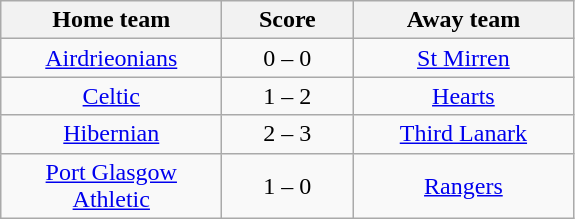<table class="wikitable" style="text-align: center">
<tr>
<th width=140>Home team</th>
<th width=80>Score</th>
<th width=140>Away team</th>
</tr>
<tr>
<td><a href='#'>Airdrieonians</a></td>
<td>0 – 0</td>
<td><a href='#'>St Mirren</a></td>
</tr>
<tr>
<td><a href='#'>Celtic</a></td>
<td>1 – 2</td>
<td><a href='#'>Hearts</a></td>
</tr>
<tr>
<td><a href='#'>Hibernian</a></td>
<td>2 – 3</td>
<td><a href='#'>Third Lanark</a></td>
</tr>
<tr>
<td><a href='#'>Port Glasgow Athletic</a></td>
<td>1 – 0</td>
<td><a href='#'>Rangers</a></td>
</tr>
</table>
